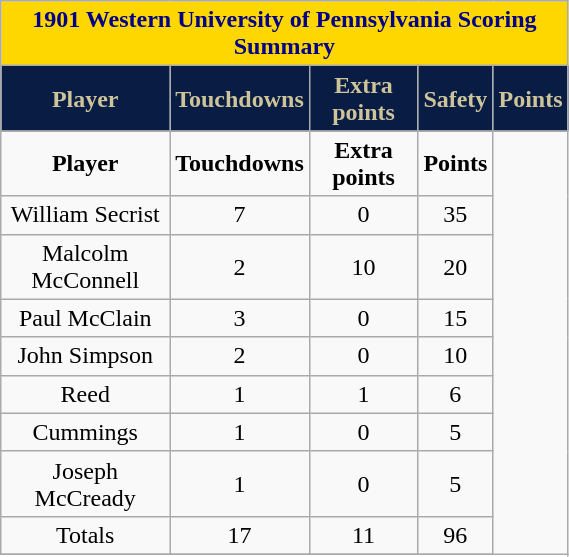<table class="wikitable" width="30%">
<tr>
<th colspan="10" style="background:gold; color:darkblue; text-align: center;"><strong>1901 Western University of Pennsylvania Scoring Summary</strong></th>
</tr>
<tr align="center"  style="background:#091C44;color:#CEC499;">
<td><strong>Player</strong></td>
<td><strong>Touchdowns</strong></td>
<td><strong>Extra points</strong></td>
<td><strong>Safety</strong></td>
<td><strong>Points</strong></td>
</tr>
<tr align="center" bgcolor="">
<td><strong>Player</strong></td>
<td><strong>Touchdowns</strong></td>
<td><strong>Extra points</strong></td>
<td><strong>Points</strong></td>
</tr>
<tr align="center" bgcolor="">
<td>William Secrist</td>
<td>7</td>
<td>0</td>
<td>35</td>
</tr>
<tr align="center" bgcolor="">
<td>Malcolm McConnell</td>
<td>2</td>
<td>10</td>
<td>20</td>
</tr>
<tr align="center" bgcolor="">
<td>Paul McClain</td>
<td>3</td>
<td>0</td>
<td>15</td>
</tr>
<tr align="center" bgcolor="">
<td>John Simpson</td>
<td>2</td>
<td>0</td>
<td>10</td>
</tr>
<tr align="center" bgcolor="">
<td>Reed</td>
<td>1</td>
<td>1</td>
<td>6</td>
</tr>
<tr align="center" bgcolor="">
<td>Cummings</td>
<td>1</td>
<td>0</td>
<td>5</td>
</tr>
<tr align="center" bgcolor="">
<td>Joseph McCready</td>
<td>1</td>
<td>0</td>
<td>5</td>
</tr>
<tr align="center" bgcolor="">
<td>Totals</td>
<td>17</td>
<td>11</td>
<td>96</td>
</tr>
<tr align="center" bgcolor="">
</tr>
</table>
